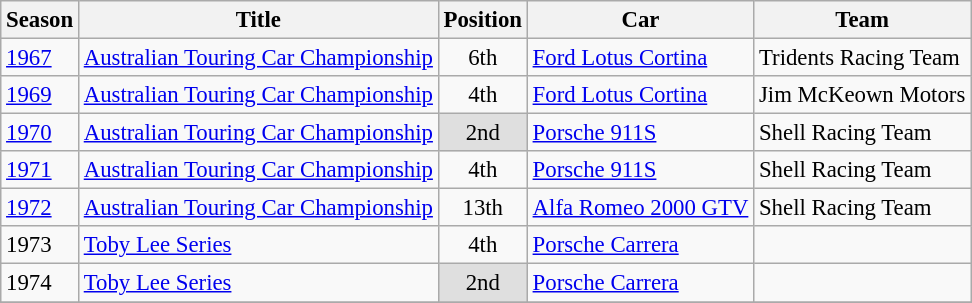<table class="wikitable" style="font-size: 95%;">
<tr>
<th>Season</th>
<th>Title</th>
<th>Position</th>
<th>Car</th>
<th>Team</th>
</tr>
<tr>
<td><a href='#'>1967</a></td>
<td><a href='#'>Australian Touring Car Championship</a></td>
<td align=center>6th</td>
<td><a href='#'>Ford Lotus Cortina</a></td>
<td>Tridents Racing Team</td>
</tr>
<tr>
<td><a href='#'>1969</a></td>
<td><a href='#'>Australian Touring Car Championship</a></td>
<td align=center>4th</td>
<td><a href='#'>Ford Lotus Cortina</a></td>
<td>Jim McKeown Motors</td>
</tr>
<tr>
<td><a href='#'>1970</a></td>
<td><a href='#'>Australian Touring Car Championship</a></td>
<td align="center" style="background:#dfdfdf;">2nd</td>
<td><a href='#'>Porsche 911S</a></td>
<td>Shell Racing Team</td>
</tr>
<tr>
<td><a href='#'>1971</a></td>
<td><a href='#'>Australian Touring Car Championship</a></td>
<td align=center>4th</td>
<td><a href='#'>Porsche 911S</a></td>
<td>Shell Racing Team</td>
</tr>
<tr>
<td><a href='#'>1972</a></td>
<td><a href='#'>Australian Touring Car Championship</a></td>
<td align=center>13th</td>
<td><a href='#'>Alfa Romeo 2000 GTV</a></td>
<td>Shell Racing Team</td>
</tr>
<tr>
<td>1973</td>
<td><a href='#'>Toby Lee Series</a></td>
<td align=center>4th</td>
<td><a href='#'>Porsche Carrera</a></td>
<td></td>
</tr>
<tr>
<td>1974</td>
<td><a href='#'>Toby Lee Series</a></td>
<td align="center" style="background:#dfdfdf;">2nd</td>
<td><a href='#'>Porsche Carrera</a></td>
<td></td>
</tr>
<tr>
</tr>
</table>
